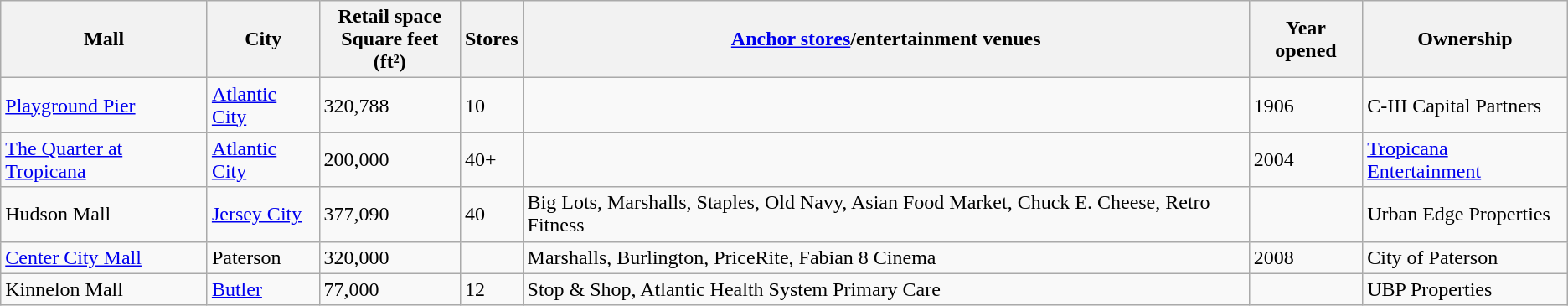<table class="wikitable sortable">
<tr>
<th>Mall</th>
<th>City</th>
<th>Retail space<br>Square feet (ft²)</th>
<th>Stores</th>
<th><a href='#'>Anchor stores</a>/entertainment venues</th>
<th>Year opened</th>
<th>Ownership</th>
</tr>
<tr>
<td><a href='#'>Playground Pier</a></td>
<td><a href='#'>Atlantic City</a></td>
<td>320,788</td>
<td>10</td>
<td></td>
<td>1906</td>
<td>C-III Capital Partners</td>
</tr>
<tr>
<td><a href='#'>The Quarter at Tropicana</a></td>
<td><a href='#'>Atlantic City</a></td>
<td>200,000</td>
<td>40+</td>
<td></td>
<td>2004</td>
<td><a href='#'>Tropicana Entertainment</a></td>
</tr>
<tr>
<td>Hudson Mall</td>
<td><a href='#'>Jersey City</a></td>
<td>377,090</td>
<td>40</td>
<td>Big Lots, Marshalls, Staples, Old Navy, Asian Food Market, Chuck E. Cheese, Retro Fitness</td>
<td></td>
<td>Urban Edge Properties</td>
</tr>
<tr>
<td><a href='#'>Center City Mall</a></td>
<td>Paterson</td>
<td>320,000</td>
<td></td>
<td>Marshalls, Burlington, PriceRite, Fabian 8 Cinema</td>
<td>2008</td>
<td>City of Paterson</td>
</tr>
<tr>
<td>Kinnelon Mall</td>
<td><a href='#'>Butler</a></td>
<td>77,000</td>
<td>12</td>
<td>Stop & Shop, Atlantic Health System Primary Care</td>
<td></td>
<td>UBP Properties</td>
</tr>
</table>
